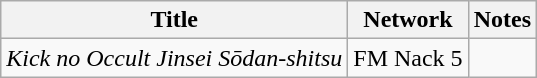<table class="wikitable">
<tr>
<th>Title</th>
<th>Network</th>
<th>Notes</th>
</tr>
<tr>
<td><em>Kick no Occult Jinsei Sōdan-shitsu</em></td>
<td>FM Nack 5</td>
<td></td>
</tr>
</table>
